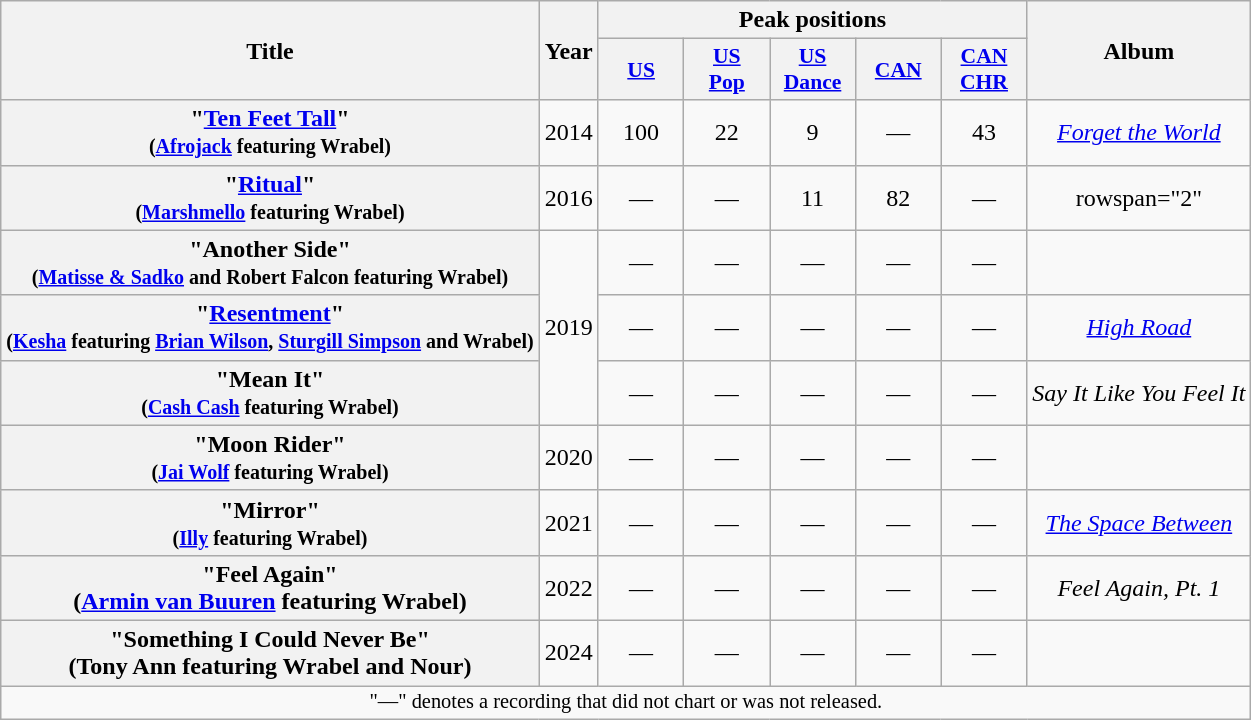<table class="wikitable plainrowheaders" style="text-align:center;">
<tr>
<th rowspan="2">Title</th>
<th rowspan="2">Year</th>
<th colspan="5">Peak positions</th>
<th rowspan="2">Album</th>
</tr>
<tr>
<th scope="col" style="width:3.5em;font-size:90%;"><a href='#'>US</a><br></th>
<th scope="col" style="width:3.5em;font-size:90%;"><a href='#'>US<br>Pop</a><br></th>
<th scope="col" style="width:3.5em;font-size:90%;"><a href='#'>US<br>Dance</a><br></th>
<th scope="col" style="width:3.5em;font-size:90%;"><a href='#'>CAN</a><br></th>
<th scope="col" style="width:3.5em;font-size:90%;"><a href='#'>CAN<br>CHR</a><br></th>
</tr>
<tr>
<th scope="row">"<a href='#'>Ten Feet Tall</a>"<br><small>(<a href='#'>Afrojack</a> featuring Wrabel)</small></th>
<td>2014</td>
<td>100</td>
<td>22</td>
<td>9</td>
<td>—</td>
<td>43</td>
<td><em><a href='#'>Forget the World</a></em></td>
</tr>
<tr>
<th scope="row">"<a href='#'>Ritual</a>"<br><small>(<a href='#'>Marshmello</a> featuring Wrabel)</small></th>
<td>2016</td>
<td>—</td>
<td>—</td>
<td>11</td>
<td>82</td>
<td>—</td>
<td>rowspan="2" </td>
</tr>
<tr>
<th scope="row">"Another Side"<br><small>(<a href='#'>Matisse & Sadko</a> and Robert Falcon featuring Wrabel)</small></th>
<td rowspan="3">2019</td>
<td>—</td>
<td>—</td>
<td>—</td>
<td>—</td>
<td>—</td>
</tr>
<tr>
<th scope="row">"<a href='#'>Resentment</a>"<br><small>(<a href='#'>Kesha</a> featuring <a href='#'>Brian Wilson</a>, <a href='#'>Sturgill Simpson</a> and Wrabel)</small></th>
<td>—</td>
<td>—</td>
<td>—</td>
<td>—</td>
<td>—</td>
<td><em><a href='#'>High Road</a></em></td>
</tr>
<tr>
<th scope="row">"Mean It"<br><small>(<a href='#'>Cash Cash</a> featuring Wrabel)</small></th>
<td>—</td>
<td>—</td>
<td>—</td>
<td>—</td>
<td>—</td>
<td><em>Say It Like You Feel It</em></td>
</tr>
<tr>
<th scope="row">"Moon Rider"<br><small>(<a href='#'>Jai Wolf</a> featuring Wrabel)</small></th>
<td>2020</td>
<td>—</td>
<td>—</td>
<td>—</td>
<td>—</td>
<td>—</td>
<td></td>
</tr>
<tr>
<th scope="row">"Mirror"<br><small>(<a href='#'>Illy</a> featuring Wrabel)</small></th>
<td>2021</td>
<td>—</td>
<td>—</td>
<td>—</td>
<td>—</td>
<td>—</td>
<td><em><a href='#'>The Space Between</a></em></td>
</tr>
<tr>
<th scope="row">"Feel Again" <br><span>(<a href='#'>Armin van Buuren</a> featuring Wrabel)</span></th>
<td>2022</td>
<td>—</td>
<td>—</td>
<td>—</td>
<td>—</td>
<td>—</td>
<td><em>Feel Again,  Pt. 1</em></td>
</tr>
<tr>
<th scope="row">"Something I Could Never Be" <br><span>(Tony Ann featuring Wrabel and Nour)</span></th>
<td>2024</td>
<td>—</td>
<td>—</td>
<td>—</td>
<td>—</td>
<td>—</td>
<td></td>
</tr>
<tr>
<td colspan="8" style="font-size:85%">"—" denotes a recording that did not chart or was not released.</td>
</tr>
</table>
